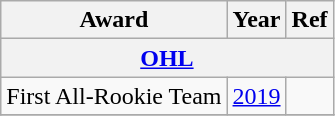<table class="wikitable">
<tr>
<th>Award</th>
<th>Year</th>
<th>Ref</th>
</tr>
<tr>
<th colspan="3"><a href='#'>OHL</a></th>
</tr>
<tr>
<td>First All-Rookie Team</td>
<td><a href='#'>2019</a></td>
<td></td>
</tr>
<tr>
</tr>
</table>
